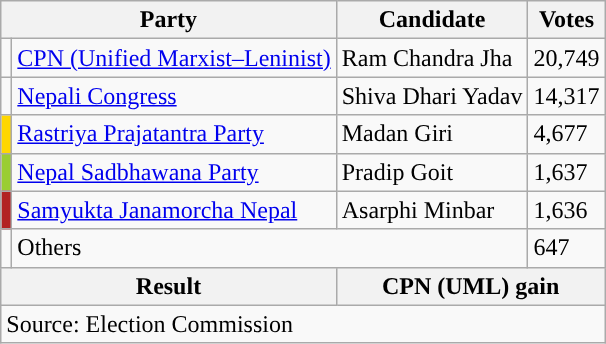<table class="wikitable">
<tr>
<th colspan="2">Party</th>
<th>Candidate</th>
<th>Votes</th>
</tr>
<tr>
<td style="background-color:"></td>
<td><a href='#'>CPN (Unified Marxist–Leninist)</a></td>
<td>Ram Chandra Jha</td>
<td>20,749</td>
</tr>
<tr>
<td style="background-color:"></td>
<td><a href='#'>Nepali Congress</a></td>
<td>Shiva Dhari Yadav</td>
<td>14,317</td>
</tr>
<tr>
<td style="background-color:gold"></td>
<td><a href='#'>Rastriya Prajatantra Party</a></td>
<td>Madan Giri</td>
<td>4,677</td>
</tr>
<tr>
<td style="background-color:yellowgreen"></td>
<td><a href='#'>Nepal Sadbhawana Party</a></td>
<td>Pradip Goit</td>
<td>1,637</td>
</tr>
<tr>
<td style="background-color:firebrick"></td>
<td><a href='#'>Samyukta Janamorcha Nepal</a></td>
<td>Asarphi Minbar</td>
<td>1,636</td>
</tr>
<tr>
<td></td>
<td colspan="2">Others</td>
<td>647</td>
</tr>
<tr>
<th colspan="2">Result</th>
<th colspan="2">CPN (UML) gain</th>
</tr>
<tr>
<td colspan="4">Source: Election Commission</td>
</tr>
</table>
